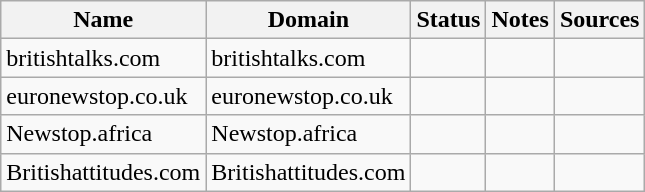<table class="wikitable sortable mw-collapsible">
<tr>
<th>Name</th>
<th>Domain</th>
<th>Status</th>
<th class="sortable">Notes</th>
<th class="unsortable">Sources</th>
</tr>
<tr>
<td>britishtalks.com</td>
<td>britishtalks.com</td>
<td></td>
<td></td>
<td></td>
</tr>
<tr>
<td>euronewstop.co.uk</td>
<td>euronewstop.co.uk</td>
<td></td>
<td></td>
<td></td>
</tr>
<tr>
<td>Newstop.africa</td>
<td>Newstop.africa</td>
<td></td>
<td></td>
<td></td>
</tr>
<tr>
<td>Britishattitudes.com</td>
<td>Britishattitudes.com</td>
<td></td>
<td></td>
<td></td>
</tr>
</table>
